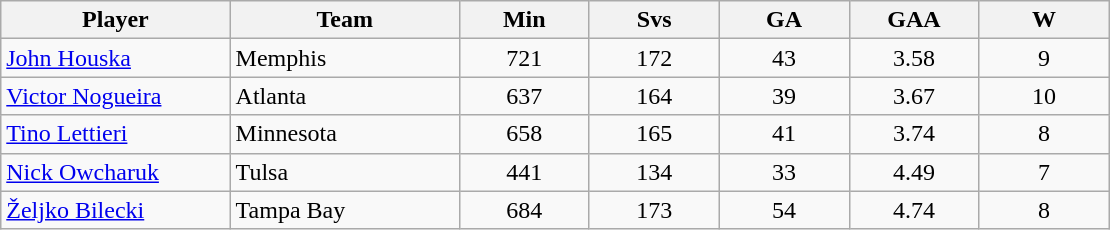<table class="wikitable">
<tr>
<th width="15%">Player</th>
<th width="15%">Team</th>
<th width="8.5%">Min</th>
<th width="8.5%">Svs</th>
<th width="8.5%">GA</th>
<th width="8.5%">GAA</th>
<th width="8.5%">W</th>
</tr>
<tr align=center>
<td align=left><a href='#'>John Houska</a></td>
<td align=left>Memphis</td>
<td>721</td>
<td>172</td>
<td>43</td>
<td>3.58</td>
<td>9</td>
</tr>
<tr align=center>
<td align=left><a href='#'>Victor Nogueira</a></td>
<td align=left>Atlanta</td>
<td>637</td>
<td>164</td>
<td>39</td>
<td>3.67</td>
<td>10</td>
</tr>
<tr align=center>
<td align=left><a href='#'>Tino Lettieri</a></td>
<td align=left>Minnesota</td>
<td>658</td>
<td>165</td>
<td>41</td>
<td>3.74</td>
<td>8</td>
</tr>
<tr align=center>
<td align=left><a href='#'>Nick Owcharuk</a></td>
<td align=left>Tulsa</td>
<td>441</td>
<td>134</td>
<td>33</td>
<td>4.49</td>
<td>7</td>
</tr>
<tr align=center>
<td align=left><a href='#'>Željko Bilecki</a></td>
<td align=left>Tampa Bay</td>
<td>684</td>
<td>173</td>
<td>54</td>
<td>4.74</td>
<td>8</td>
</tr>
</table>
